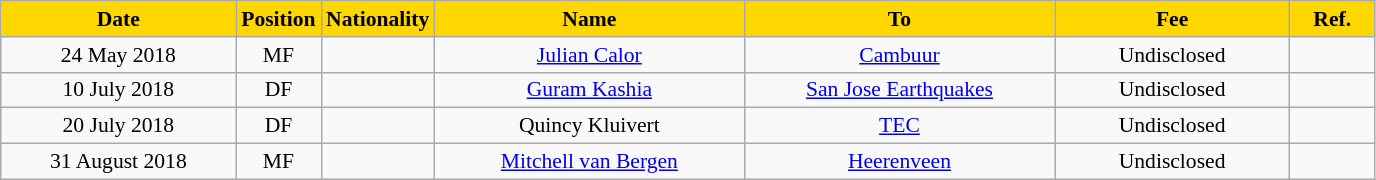<table class="wikitable"  style="text-align:center; font-size:90%; ">
<tr>
<th style="background:gold; color:black; width:150px;">Date</th>
<th style="background:gold; color:black; width:50px;">Position</th>
<th style="background:gold; color:black; width:50px;">Nationality</th>
<th style="background:gold; color:black; width:200px;">Name</th>
<th style="background:gold; color:black; width:200px;">To</th>
<th style="background:gold; color:black; width:150px;">Fee</th>
<th style="background:gold; color:black; width:50px;">Ref.</th>
</tr>
<tr>
<td>24 May 2018</td>
<td>MF</td>
<td></td>
<td><a href='#'>Julian Calor</a></td>
<td><a href='#'>Cambuur</a></td>
<td>Undisclosed</td>
<td></td>
</tr>
<tr>
<td>10 July 2018</td>
<td>DF</td>
<td></td>
<td><a href='#'>Guram Kashia</a></td>
<td><a href='#'>San Jose Earthquakes</a></td>
<td>Undisclosed</td>
<td></td>
</tr>
<tr>
<td>20 July 2018</td>
<td>DF</td>
<td></td>
<td>Quincy Kluivert</td>
<td><a href='#'>TEC</a></td>
<td>Undisclosed</td>
<td></td>
</tr>
<tr>
<td>31 August 2018</td>
<td>MF</td>
<td></td>
<td><a href='#'>Mitchell van Bergen</a></td>
<td><a href='#'>Heerenveen</a></td>
<td>Undisclosed</td>
<td></td>
</tr>
</table>
